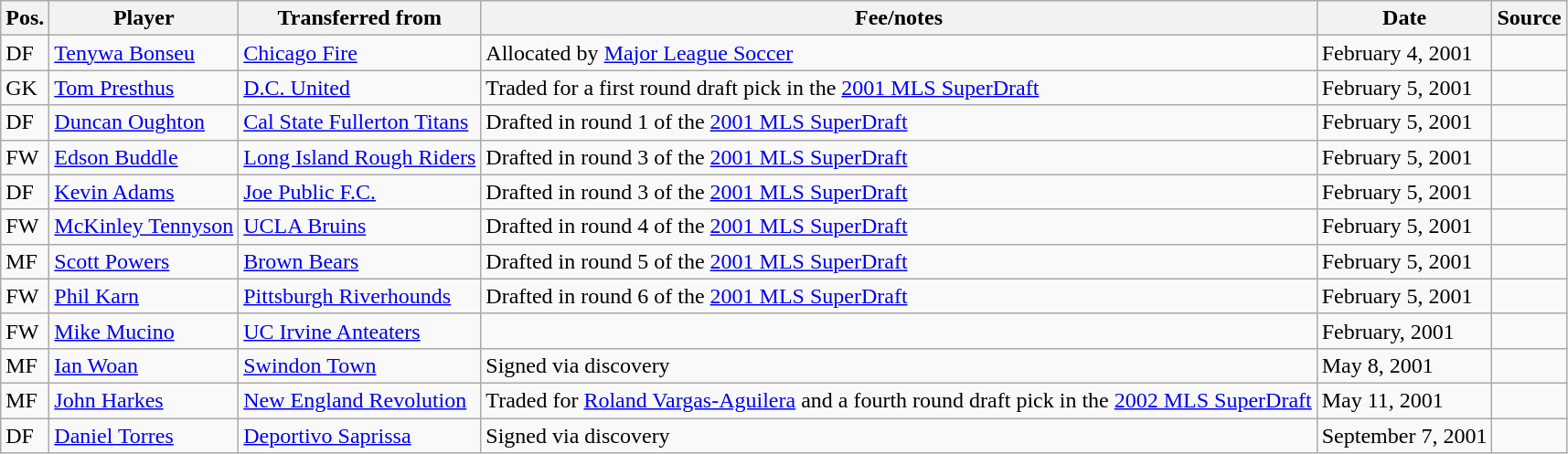<table class="wikitable sortable" style="text-align: left">
<tr>
<th><strong>Pos.</strong></th>
<th><strong>Player</strong></th>
<th><strong>Transferred from</strong></th>
<th><strong>Fee/notes</strong></th>
<th><strong>Date</strong></th>
<th><strong>Source</strong></th>
</tr>
<tr>
<td>DF</td>
<td> <a href='#'>Tenywa Bonseu</a></td>
<td> <a href='#'>Chicago Fire</a></td>
<td>Allocated by <a href='#'>Major League Soccer</a></td>
<td>February 4, 2001</td>
<td align=center></td>
</tr>
<tr>
<td>GK</td>
<td> <a href='#'>Tom Presthus</a></td>
<td> <a href='#'>D.C. United</a></td>
<td>Traded for a first round draft pick in the <a href='#'>2001 MLS SuperDraft</a></td>
<td>February 5, 2001</td>
<td align=center></td>
</tr>
<tr>
<td>DF</td>
<td> <a href='#'>Duncan Oughton</a></td>
<td> <a href='#'>Cal State Fullerton Titans</a></td>
<td>Drafted in round 1 of the <a href='#'>2001 MLS SuperDraft</a></td>
<td>February 5, 2001</td>
<td align=center></td>
</tr>
<tr>
<td>FW</td>
<td> <a href='#'>Edson Buddle</a></td>
<td> <a href='#'>Long Island Rough Riders</a></td>
<td>Drafted in round 3 of the <a href='#'>2001 MLS SuperDraft</a></td>
<td>February 5, 2001</td>
<td align=center></td>
</tr>
<tr>
<td>DF</td>
<td> <a href='#'>Kevin Adams</a></td>
<td> <a href='#'>Joe Public F.C.</a></td>
<td>Drafted in round 3 of the <a href='#'>2001 MLS SuperDraft</a></td>
<td>February 5, 2001</td>
<td align=center></td>
</tr>
<tr>
<td>FW</td>
<td> <a href='#'>McKinley Tennyson</a></td>
<td> <a href='#'>UCLA Bruins</a></td>
<td>Drafted in round 4 of the <a href='#'>2001 MLS SuperDraft</a></td>
<td>February 5, 2001</td>
<td align=center></td>
</tr>
<tr>
<td>MF</td>
<td> <a href='#'>Scott Powers</a></td>
<td> <a href='#'>Brown Bears</a></td>
<td>Drafted in round 5 of the <a href='#'>2001 MLS SuperDraft</a></td>
<td>February 5, 2001</td>
<td align=center></td>
</tr>
<tr>
<td>FW</td>
<td> <a href='#'>Phil Karn</a></td>
<td> <a href='#'>Pittsburgh Riverhounds</a></td>
<td>Drafted in round 6 of the <a href='#'>2001 MLS SuperDraft</a></td>
<td>February 5, 2001</td>
<td align=center></td>
</tr>
<tr>
<td>FW</td>
<td> <a href='#'>Mike Mucino</a></td>
<td> <a href='#'>UC Irvine Anteaters</a></td>
<td></td>
<td>February, 2001</td>
<td align=center></td>
</tr>
<tr>
<td>MF</td>
<td> <a href='#'>Ian Woan</a></td>
<td> <a href='#'>Swindon Town</a></td>
<td>Signed via discovery</td>
<td>May 8, 2001</td>
<td align=center></td>
</tr>
<tr>
<td>MF</td>
<td> <a href='#'>John Harkes</a></td>
<td> <a href='#'>New England Revolution</a></td>
<td>Traded for <a href='#'>Roland Vargas-Aguilera</a> and a fourth round draft pick in the <a href='#'>2002 MLS SuperDraft</a></td>
<td>May 11, 2001</td>
<td align=center></td>
</tr>
<tr>
<td>DF</td>
<td> <a href='#'>Daniel Torres</a></td>
<td> <a href='#'>Deportivo Saprissa</a></td>
<td>Signed via discovery</td>
<td>September 7, 2001</td>
<td align=center></td>
</tr>
</table>
